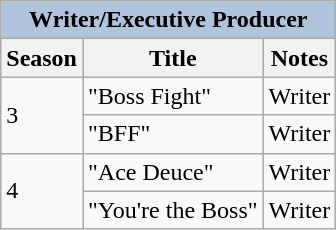<table class="wikitable" style="font-size: 100%;">
<tr>
<th colspan="3" style=" background: LightSteelBlue;">Writer/Executive Producer</th>
</tr>
<tr>
<th>Season</th>
<th>Title</th>
<th>Notes</th>
</tr>
<tr>
<td style= align="center" rowspan="2">3</td>
<td>"Boss Fight"</td>
<td>Writer</td>
</tr>
<tr>
<td>"BFF"</td>
<td>Writer</td>
</tr>
<tr>
<td style= align="center" rowspan="2">4</td>
<td>"Ace Deuce"</td>
<td>Writer</td>
</tr>
<tr>
<td>"You're the Boss"</td>
<td>Writer</td>
</tr>
</table>
